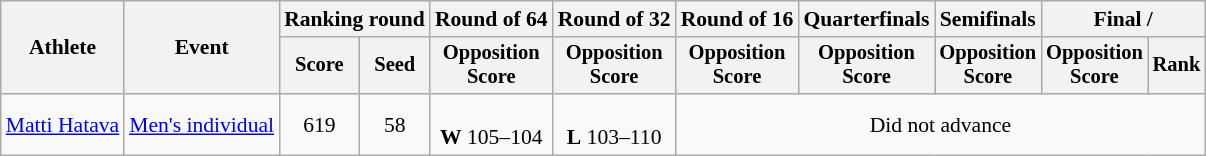<table class="wikitable" style="font-size:90%">
<tr>
<th rowspan="2">Athlete</th>
<th rowspan="2">Event</th>
<th colspan="2">Ranking round</th>
<th>Round of 64</th>
<th>Round of 32</th>
<th>Round of 16</th>
<th>Quarterfinals</th>
<th>Semifinals</th>
<th colspan="2">Final / </th>
</tr>
<tr style="font-size:95%">
<th>Score</th>
<th>Seed</th>
<th>Opposition<br>Score</th>
<th>Opposition<br>Score</th>
<th>Opposition<br>Score</th>
<th>Opposition<br>Score</th>
<th>Opposition<br>Score</th>
<th>Opposition<br>Score</th>
<th>Rank</th>
</tr>
<tr align=center>
<td align=left><a href='#'>Matti Hatava</a></td>
<td align=left><a href='#'>Men's individual</a></td>
<td>619</td>
<td>58</td>
<td><br><strong>W</strong> 105–104</td>
<td><br><strong>L</strong> 103–110</td>
<td colspan=5>Did not advance</td>
</tr>
</table>
